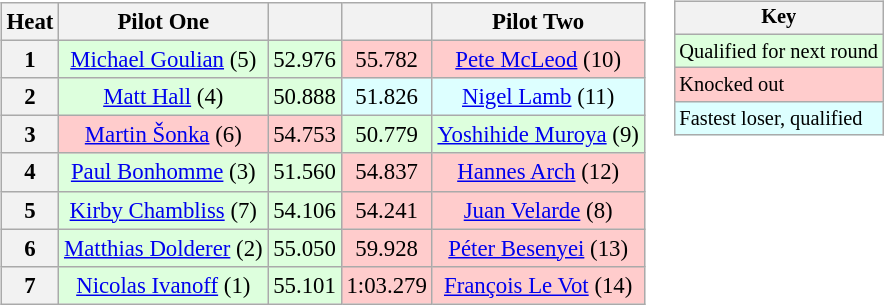<table>
<tr>
<td><br><table class="wikitable" style="font-size:95%; text-align:center">
<tr>
<th>Heat</th>
<th>Pilot One</th>
<th></th>
<th></th>
<th>Pilot Two</th>
</tr>
<tr>
<th>1</th>
<td style="background:#ddffdd;"> <a href='#'>Michael Goulian</a> (5)</td>
<td style="background:#ddffdd;">52.976</td>
<td style="background:#ffcccc;">55.782</td>
<td style="background:#ffcccc;"> <a href='#'>Pete McLeod</a> (10)</td>
</tr>
<tr>
<th>2</th>
<td style="background:#ddffdd;"> <a href='#'>Matt Hall</a> (4)</td>
<td style="background:#ddffdd;">50.888</td>
<td style="background:#ddffff;">51.826</td>
<td style="background:#ddffff;"> <a href='#'>Nigel Lamb</a> (11)</td>
</tr>
<tr>
<th>3</th>
<td style="background:#ffcccc;"> <a href='#'>Martin Šonka</a> (6)</td>
<td style="background:#ffcccc;">54.753</td>
<td style="background:#ddffdd;">50.779</td>
<td style="background:#ddffdd;"> <a href='#'>Yoshihide Muroya</a> (9)</td>
</tr>
<tr>
<th>4</th>
<td style="background:#ddffdd;"> <a href='#'>Paul Bonhomme</a> (3)</td>
<td style="background:#ddffdd;">51.560</td>
<td style="background:#ffcccc;">54.837</td>
<td style="background:#ffcccc;"> <a href='#'>Hannes Arch</a> (12)</td>
</tr>
<tr>
<th>5</th>
<td style="background:#ddffdd;"> <a href='#'>Kirby Chambliss</a> (7)</td>
<td style="background:#ddffdd;">54.106</td>
<td style="background:#ffcccc;">54.241</td>
<td style="background:#ffcccc;"> <a href='#'>Juan Velarde</a> (8)</td>
</tr>
<tr>
<th>6</th>
<td style="background:#ddffdd;"> <a href='#'>Matthias Dolderer</a> (2)</td>
<td style="background:#ddffdd;">55.050</td>
<td style="background:#ffcccc;">59.928</td>
<td style="background:#ffcccc;"> <a href='#'>Péter Besenyei</a> (13)</td>
</tr>
<tr>
<th>7</th>
<td style="background:#ddffdd;"> <a href='#'>Nicolas Ivanoff</a> (1)</td>
<td style="background:#ddffdd;">55.101</td>
<td style="background:#ffcccc;">1:03.279</td>
<td style="background:#ffcccc;"> <a href='#'>François Le Vot</a> (14)</td>
</tr>
</table>
</td>
<td valign="top"><br><table class="wikitable" style="font-size: 85%;">
<tr>
<th colspan=2>Key</th>
</tr>
<tr style="background:#ddffdd;">
<td>Qualified for next round</td>
</tr>
<tr style="background:#ffcccc;">
<td>Knocked out</td>
</tr>
<tr style="background:#ddffff;">
<td>Fastest loser, qualified</td>
</tr>
</table>
</td>
</tr>
</table>
